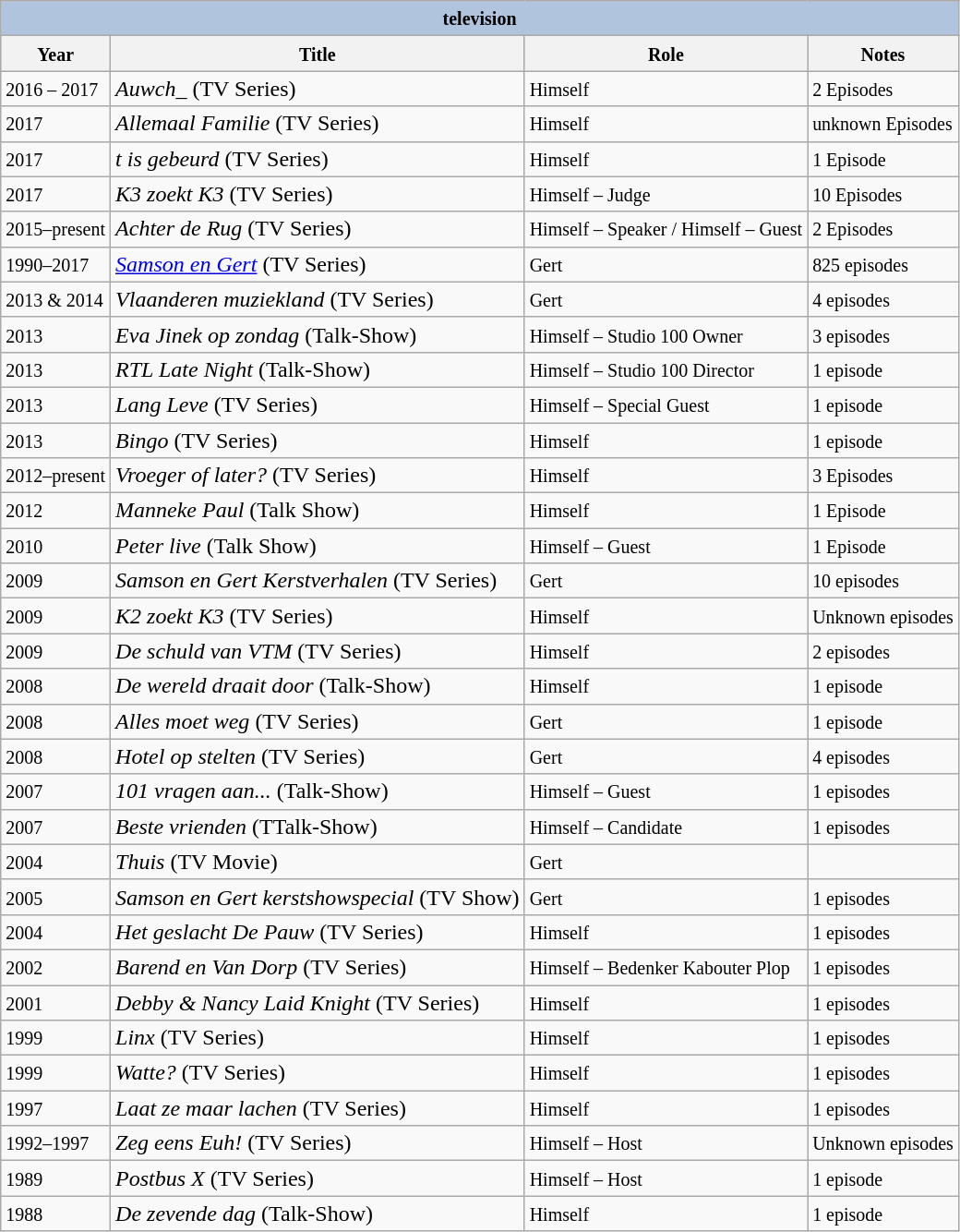<table class="wikitable">
<tr style="background:#ccc; text-align:center;">
<th colspan="4" style="background: LightSteelBlue;"><small>television</small></th>
</tr>
<tr style="background:#ccc; text-align:center;">
<th><small>Year</small></th>
<th><small>Title</small></th>
<th><small>Role</small></th>
<th><small>Notes</small></th>
</tr>
<tr>
<td><small>2016 – 2017</small></td>
<td><em>Auwch_</em> (TV Series)</td>
<td><small>Himself</small></td>
<td><small>2 Episodes</small></td>
</tr>
<tr>
<td><small>2017</small></td>
<td><em>Allemaal Familie</em> (TV Series)</td>
<td><small>Himself</small></td>
<td><small>unknown Episodes</small></td>
</tr>
<tr>
<td><small>2017</small></td>
<td><em>t is gebeurd</em> (TV Series)</td>
<td><small>Himself</small></td>
<td><small>1 Episode</small></td>
</tr>
<tr>
<td><small>2017</small></td>
<td><em>K3 zoekt K3</em> (TV Series)</td>
<td><small>Himself – Judge</small></td>
<td><small>10 Episodes</small></td>
</tr>
<tr>
<td><small>2015–present</small></td>
<td><em>Achter de Rug</em> (TV Series)</td>
<td><small>Himself – Speaker / Himself – Guest</small></td>
<td><small>2 Episodes</small></td>
</tr>
<tr>
<td><small>1990–2017</small></td>
<td><em><a href='#'>Samson en Gert</a></em> (TV Series)</td>
<td><small>Gert</small></td>
<td><small>825 episodes</small></td>
</tr>
<tr>
<td><small>2013 & 2014</small></td>
<td><em>Vlaanderen muziekland</em> (TV Series)</td>
<td><small>Gert</small></td>
<td><small>4 episodes</small></td>
</tr>
<tr>
<td><small>2013</small></td>
<td><em>Eva Jinek op zondag</em> (Talk-Show)</td>
<td><small>Himself – Studio 100 Owner</small></td>
<td><small>3 episodes</small></td>
</tr>
<tr>
<td><small>2013</small></td>
<td><em>RTL Late Night</em> (Talk-Show)</td>
<td><small>Himself – Studio 100 Director</small></td>
<td><small>1 episode</small></td>
</tr>
<tr>
<td><small>2013</small></td>
<td><em>Lang Leve</em> (TV Series)</td>
<td><small>Himself – Special Guest</small></td>
<td><small>1 episode</small></td>
</tr>
<tr>
<td><small>2013</small></td>
<td><em>Bingo</em> (TV Series)</td>
<td><small>Himself</small></td>
<td><small>1 episode</small></td>
</tr>
<tr>
<td><small>2012–present</small></td>
<td><em>Vroeger of later?</em> (TV Series)</td>
<td><small>Himself</small></td>
<td><small>3 Episodes</small></td>
</tr>
<tr>
<td><small>2012</small></td>
<td><em>Manneke Paul</em> (Talk Show)</td>
<td><small>Himself</small></td>
<td><small>1 Episode</small></td>
</tr>
<tr>
<td><small>2010</small></td>
<td><em>Peter live</em> (Talk Show)</td>
<td><small>Himself – Guest</small></td>
<td><small>1 Episode</small></td>
</tr>
<tr>
<td><small>2009</small></td>
<td><em>Samson en Gert Kerstverhalen</em> (TV Series)</td>
<td><small>Gert</small></td>
<td><small>10 episodes</small></td>
</tr>
<tr>
<td><small>2009</small></td>
<td><em>K2 zoekt K3</em> (TV Series)</td>
<td><small>Himself</small></td>
<td><small>Unknown episodes</small></td>
</tr>
<tr>
<td><small>2009</small></td>
<td><em>De schuld van VTM</em> (TV Series)</td>
<td><small>Himself</small></td>
<td><small>2 episodes</small></td>
</tr>
<tr>
<td><small>2008</small></td>
<td><em>De wereld draait door</em> (Talk-Show)</td>
<td><small>Himself</small></td>
<td><small>1 episode</small></td>
</tr>
<tr>
<td><small>2008</small></td>
<td><em>Alles moet weg</em> (TV Series)</td>
<td><small>Gert</small></td>
<td><small>1 episode</small></td>
</tr>
<tr>
<td><small>2008</small></td>
<td><em>Hotel op stelten</em> (TV Series)</td>
<td><small>Gert</small></td>
<td><small>4 episodes</small></td>
</tr>
<tr>
<td><small>2007</small></td>
<td><em>101 vragen aan...</em> (Talk-Show)</td>
<td><small>Himself – Guest</small></td>
<td><small>1 episodes</small></td>
</tr>
<tr>
<td><small>2007</small></td>
<td><em>Beste vrienden</em> (TTalk-Show)</td>
<td><small>Himself – Candidate</small></td>
<td><small>1 episodes</small></td>
</tr>
<tr>
<td><small>2004</small></td>
<td><em>Thuis</em> (TV Movie)</td>
<td><small>Gert</small></td>
<td><small></small></td>
</tr>
<tr>
<td><small>2005</small></td>
<td><em>Samson en Gert kerstshowspecial</em> (TV Show)</td>
<td><small>Gert</small></td>
<td><small>1 episodes</small></td>
</tr>
<tr>
<td><small>2004</small></td>
<td><em>Het geslacht De Pauw</em> (TV Series)</td>
<td><small>Himself</small></td>
<td><small>1 episodes</small></td>
</tr>
<tr>
<td><small>2002</small></td>
<td><em>Barend en Van Dorp</em> (TV Series)</td>
<td><small>Himself – Bedenker Kabouter Plop</small></td>
<td><small>1 episodes</small></td>
</tr>
<tr>
<td><small>2001</small></td>
<td><em>Debby & Nancy Laid Knight</em> (TV Series)</td>
<td><small>Himself</small></td>
<td><small>1 episodes</small></td>
</tr>
<tr>
<td><small>1999</small></td>
<td><em>Linx</em> (TV Series)</td>
<td><small>Himself</small></td>
<td><small>1 episodes</small></td>
</tr>
<tr>
<td><small>1999</small></td>
<td><em>Watte?</em> (TV Series)</td>
<td><small>Himself</small></td>
<td><small>1 episodes</small></td>
</tr>
<tr>
<td><small>1997</small></td>
<td><em>Laat ze maar lachen</em> (TV Series)</td>
<td><small>Himself</small></td>
<td><small>1 episodes</small></td>
</tr>
<tr>
<td><small>1992–1997</small></td>
<td><em>Zeg eens Euh!</em> (TV Series)</td>
<td><small>Himself – Host</small></td>
<td><small>Unknown episodes</small></td>
</tr>
<tr>
<td><small>1989</small></td>
<td><em>Postbus X</em> (TV Series)</td>
<td><small>Himself – Host</small></td>
<td><small>1 episode</small></td>
</tr>
<tr>
<td><small>1988</small></td>
<td><em>De zevende dag</em> (Talk-Show)</td>
<td><small>Himself</small></td>
<td><small>1 episode</small></td>
</tr>
</table>
